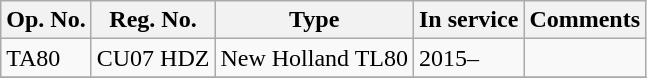<table class="wikitable">
<tr>
<th>Op. No.</th>
<th>Reg. No.</th>
<th>Type</th>
<th>In service</th>
<th>Comments</th>
</tr>
<tr>
<td>TA80</td>
<td>CU07 HDZ</td>
<td>New Holland TL80</td>
<td>2015–</td>
<td></td>
</tr>
<tr>
</tr>
</table>
